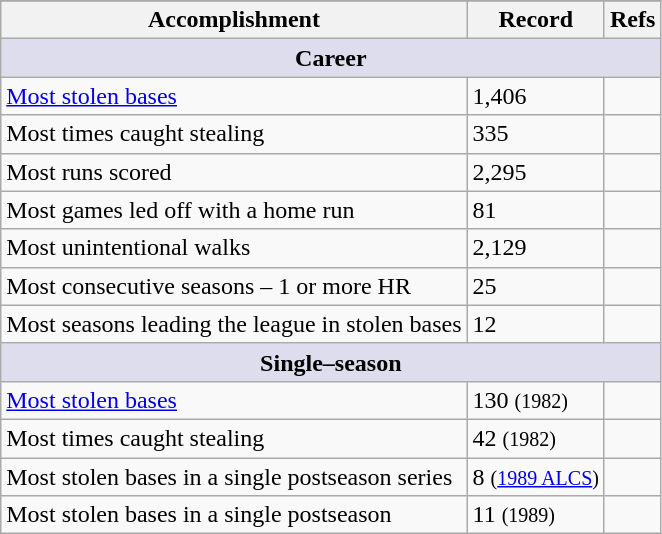<table class="wikitable">
<tr>
</tr>
<tr>
<th>Accomplishment</th>
<th>Record</th>
<th>Refs</th>
</tr>
<tr>
<th style="background:#dde;" colspan="3">Career</th>
</tr>
<tr>
<td><a href='#'>Most stolen bases</a></td>
<td>1,406</td>
<td></td>
</tr>
<tr>
<td>Most times caught stealing</td>
<td>335</td>
<td></td>
</tr>
<tr>
<td>Most runs scored</td>
<td>2,295</td>
<td></td>
</tr>
<tr>
<td>Most games led off with a home run</td>
<td>81</td>
<td></td>
</tr>
<tr>
<td>Most unintentional walks</td>
<td>2,129</td>
<td></td>
</tr>
<tr>
<td>Most consecutive seasons – 1 or more HR</td>
<td>25</td>
<td></td>
</tr>
<tr>
<td>Most seasons leading the league in stolen bases</td>
<td>12</td>
<td></td>
</tr>
<tr>
<th style="background:#dde;" colspan="3">Single–season</th>
</tr>
<tr>
<td><a href='#'>Most stolen bases</a></td>
<td>130 <small>(1982)</small></td>
<td></td>
</tr>
<tr>
<td>Most times caught stealing</td>
<td>42 <small>(1982)</small></td>
<td></td>
</tr>
<tr>
<td>Most stolen bases in a single postseason series</td>
<td>8 <small>(<a href='#'>1989 ALCS</a>)</small></td>
<td></td>
</tr>
<tr>
<td>Most stolen bases in a single postseason</td>
<td>11 <small>(1989)</small></td>
<td></td>
</tr>
</table>
